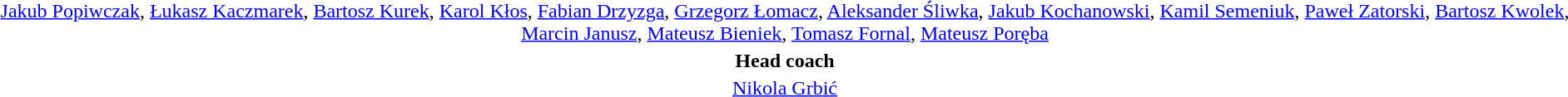<table style="text-align: center; margin-top: 2em; margin-left: a8uto; margin-right: auto">
<tr>
<td><a href='#'>Jakub Popiwczak</a>, <a href='#'>Łukasz Kaczmarek</a>, <a href='#'>Bartosz Kurek</a>, <a href='#'>Karol Kłos</a>, <a href='#'>Fabian Drzyzga</a>, <a href='#'>Grzegorz Łomacz</a>, <a href='#'>Aleksander Śliwka</a>, <a href='#'>Jakub Kochanowski</a>, <a href='#'>Kamil Semeniuk</a>, <a href='#'>Paweł Zatorski</a>, <a href='#'>Bartosz Kwolek</a>, <a href='#'>Marcin Janusz</a>, <a href='#'>Mateusz Bieniek</a>, <a href='#'>Tomasz Fornal</a>, <a href='#'>Mateusz Poręba</a></td>
</tr>
<tr>
<td><strong>Head coach</strong></td>
</tr>
<tr>
<td><a href='#'>Nikola Grbić</a></td>
</tr>
</table>
